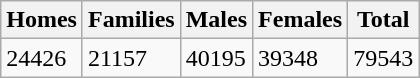<table class="wikitable">
<tr>
<th>Homes</th>
<th>Families</th>
<th>Males</th>
<th>Females</th>
<th>Total</th>
</tr>
<tr>
<td>24426</td>
<td>21157</td>
<td>40195</td>
<td>39348</td>
<td>79543</td>
</tr>
</table>
